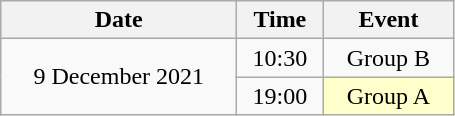<table class = "wikitable" style="text-align:center;">
<tr>
<th width=150>Date</th>
<th width=50>Time</th>
<th width=80>Event</th>
</tr>
<tr>
<td rowspan=2>9 December 2021</td>
<td>10:30</td>
<td>Group B</td>
</tr>
<tr>
<td>19:00</td>
<td bgcolor=ffffcc>Group A</td>
</tr>
</table>
